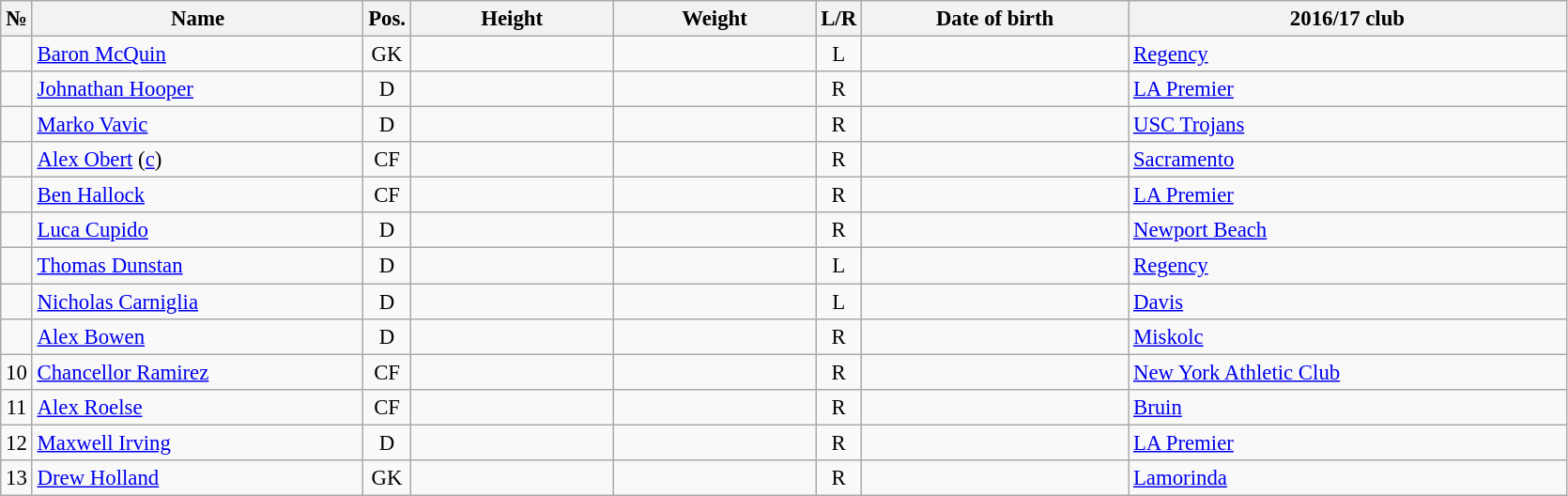<table class="wikitable sortable" style="font-size:95%; text-align:center;">
<tr>
<th>№</th>
<th style="width:15em">Name</th>
<th>Pos.</th>
<th style="width:9em">Height</th>
<th style="width:9em">Weight</th>
<th>L/R</th>
<th style="width:12em">Date of birth</th>
<th style="width:20em">2016/17 club</th>
</tr>
<tr>
<td></td>
<td style="text-align:left;"><a href='#'>Baron McQuin</a></td>
<td>GK</td>
<td></td>
<td></td>
<td>L</td>
<td style="text-align:right;"></td>
<td style="text-align:left;"> <a href='#'>Regency</a></td>
</tr>
<tr>
<td></td>
<td style="text-align:left;"><a href='#'>Johnathan Hooper</a></td>
<td>D</td>
<td></td>
<td></td>
<td>R</td>
<td style="text-align:right;"></td>
<td style="text-align:left;"> <a href='#'>LA Premier</a></td>
</tr>
<tr>
<td></td>
<td style="text-align:left;"><a href='#'>Marko Vavic</a></td>
<td>D</td>
<td></td>
<td></td>
<td>R</td>
<td style="text-align:right;"></td>
<td style="text-align:left;"> <a href='#'>USC Trojans</a></td>
</tr>
<tr>
<td></td>
<td style="text-align:left;"><a href='#'>Alex Obert</a> (<a href='#'>c</a>)</td>
<td>CF</td>
<td></td>
<td></td>
<td>R</td>
<td style="text-align:right;"></td>
<td style="text-align:left;"> <a href='#'>Sacramento</a></td>
</tr>
<tr>
<td></td>
<td style="text-align:left;"><a href='#'>Ben Hallock</a></td>
<td>CF</td>
<td></td>
<td></td>
<td>R</td>
<td style="text-align:right;"></td>
<td style="text-align:left;"> <a href='#'>LA Premier</a></td>
</tr>
<tr>
<td></td>
<td style="text-align:left;"><a href='#'>Luca Cupido</a></td>
<td>D</td>
<td></td>
<td></td>
<td>R</td>
<td style="text-align:right;"></td>
<td style="text-align:left;"> <a href='#'>Newport Beach</a></td>
</tr>
<tr>
<td></td>
<td style="text-align:left;"><a href='#'>Thomas Dunstan</a></td>
<td>D</td>
<td></td>
<td></td>
<td>L</td>
<td style="text-align:right;"></td>
<td style="text-align:left;"> <a href='#'>Regency</a></td>
</tr>
<tr>
<td></td>
<td style="text-align:left;"><a href='#'>Nicholas Carniglia</a></td>
<td>D</td>
<td></td>
<td></td>
<td>L</td>
<td style="text-align:right;"></td>
<td style="text-align:left;"> <a href='#'>Davis</a></td>
</tr>
<tr>
<td></td>
<td style="text-align:left;"><a href='#'>Alex Bowen</a></td>
<td>D</td>
<td></td>
<td></td>
<td>R</td>
<td style="text-align:right;"></td>
<td style="text-align:left;"> <a href='#'>Miskolc</a></td>
</tr>
<tr>
<td>10</td>
<td style="text-align:left;"><a href='#'>Chancellor Ramirez</a></td>
<td>CF</td>
<td></td>
<td></td>
<td>R</td>
<td style="text-align:right;"></td>
<td style="text-align:left;"> <a href='#'>New York Athletic Club</a></td>
</tr>
<tr>
<td>11</td>
<td style="text-align:left;"><a href='#'>Alex Roelse</a></td>
<td>CF</td>
<td></td>
<td></td>
<td>R</td>
<td style="text-align:right;"></td>
<td style="text-align:left;"> <a href='#'>Bruin</a></td>
</tr>
<tr>
<td>12</td>
<td style="text-align:left;"><a href='#'>Maxwell Irving</a></td>
<td>D</td>
<td></td>
<td></td>
<td>R</td>
<td style="text-align:right;"></td>
<td style="text-align:left;"> <a href='#'>LA Premier</a></td>
</tr>
<tr>
<td>13</td>
<td style="text-align:left;"><a href='#'>Drew Holland</a></td>
<td>GK</td>
<td></td>
<td></td>
<td>R</td>
<td style="text-align:right;"></td>
<td style="text-align:left;"> <a href='#'>Lamorinda</a></td>
</tr>
</table>
